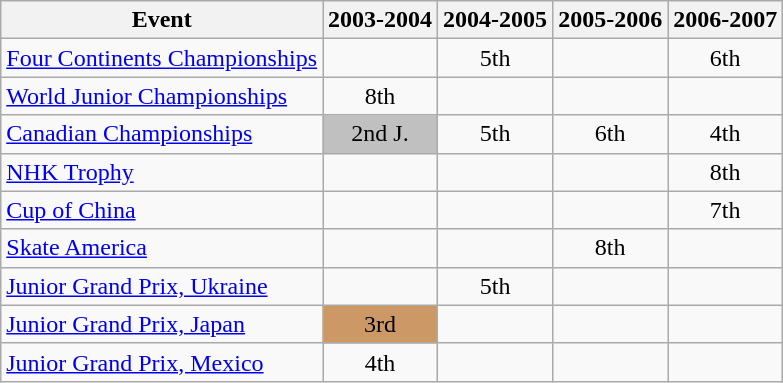<table class="wikitable">
<tr>
<th>Event</th>
<th>2003-2004</th>
<th>2004-2005</th>
<th>2005-2006</th>
<th>2006-2007</th>
</tr>
<tr>
<td><a href='#'>Four Continents Championships</a></td>
<td></td>
<td align="center">5th</td>
<td></td>
<td align="center">6th</td>
</tr>
<tr>
<td><a href='#'>World Junior Championships</a></td>
<td align="center">8th</td>
<td></td>
<td></td>
<td></td>
</tr>
<tr>
<td><a href='#'>Canadian Championships</a></td>
<td align="center" bgcolor="silver">2nd J.</td>
<td align="center">5th</td>
<td align="center">6th</td>
<td align="center">4th</td>
</tr>
<tr>
<td><a href='#'>NHK Trophy</a></td>
<td></td>
<td></td>
<td></td>
<td align="center">8th</td>
</tr>
<tr>
<td><a href='#'>Cup of China</a></td>
<td></td>
<td></td>
<td></td>
<td align="center">7th</td>
</tr>
<tr>
<td><a href='#'>Skate America</a></td>
<td></td>
<td></td>
<td align="center">8th</td>
<td></td>
</tr>
<tr>
<td><a href='#'>Junior Grand Prix, Ukraine</a></td>
<td></td>
<td align="center">5th</td>
<td></td>
<td></td>
</tr>
<tr>
<td><a href='#'>Junior Grand Prix, Japan</a></td>
<td align="center" bgcolor="CC9966">3rd</td>
<td></td>
<td></td>
<td></td>
</tr>
<tr>
<td><a href='#'>Junior Grand Prix, Mexico</a></td>
<td align="center">4th</td>
<td></td>
<td></td>
<td></td>
</tr>
</table>
